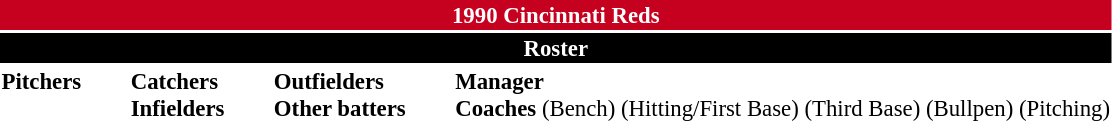<table class="toccolours" style="font-size: 95%;">
<tr>
<th colspan="10" style="background:#c6011f; color:#fff; text-align:center;">1990 Cincinnati Reds</th>
</tr>
<tr>
<td colspan="10" style="background:black; color:#fff; text-align:center;"><strong>Roster</strong></td>
</tr>
<tr>
<td valign="top"><strong>Pitchers</strong><br>















</td>
<td style="width:25px;"></td>
<td valign="top"><strong>Catchers</strong><br>




<strong>Infielders</strong>










</td>
<td style="width:25px;"></td>
<td valign="top"><strong>Outfielders</strong><br>





<strong>Other batters</strong>
</td>
<td style="width:25px;"></td>
<td valign="top"><strong>Manager</strong><br>
<strong>Coaches</strong>
 (Bench)
 (Hitting/First Base)
 (Third Base)
 (Bullpen)
 (Pitching)</td>
</tr>
</table>
